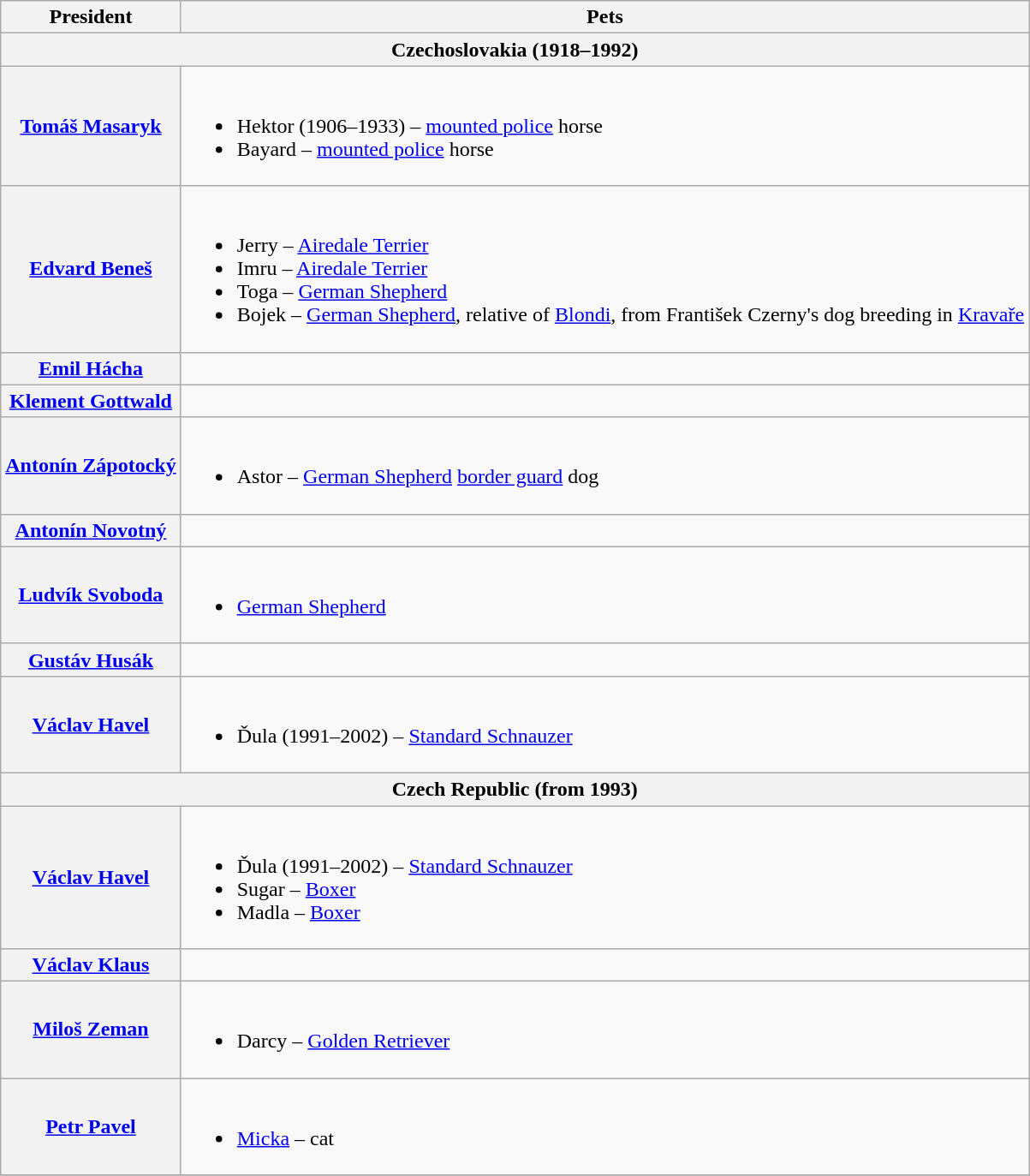<table class="wikitable plainrowheaders">
<tr>
<th scope="col">President</th>
<th scope="col">Pets</th>
</tr>
<tr>
<th colspan="2">Czechoslovakia (1918–1992)</th>
</tr>
<tr>
<th scope="row" ! scope="row"><a href='#'>Tomáš Masaryk</a></th>
<td><br><ul><li>Hektor (1906–1933) – <a href='#'>mounted police</a> horse</li><li>Bayard – <a href='#'>mounted police</a> horse</li></ul></td>
</tr>
<tr>
<th scope="row" ! scope="row"><a href='#'>Edvard Beneš</a></th>
<td><br><ul><li>Jerry – <a href='#'>Airedale Terrier</a></li><li>Imru – <a href='#'>Airedale Terrier</a></li><li>Toga – <a href='#'>German Shepherd</a></li><li>Bojek – <a href='#'>German Shepherd</a>, relative of <a href='#'>Blondi</a>, from František Czerny's dog breeding in <a href='#'>Kravaře</a></li></ul></td>
</tr>
<tr>
<th scope="row" ! scope="row"><a href='#'>Emil Hácha</a></th>
<td></td>
</tr>
<tr>
<th scope="row" ! scope="row"><a href='#'>Klement Gottwald</a></th>
<td></td>
</tr>
<tr>
<th scope="row" ! scope="row"><a href='#'>Antonín Zápotocký</a></th>
<td><br><ul><li>Astor – <a href='#'>German Shepherd</a> <a href='#'>border guard</a> dog</li></ul></td>
</tr>
<tr>
<th scope="row" ! scope="row"><a href='#'>Antonín Novotný</a></th>
<td></td>
</tr>
<tr>
<th scope="row" ! scope="row"><a href='#'>Ludvík Svoboda</a></th>
<td><br><ul><li><a href='#'>German Shepherd</a></li></ul></td>
</tr>
<tr>
<th scope="row" ! scope="row"><a href='#'>Gustáv Husák</a></th>
<td></td>
</tr>
<tr>
<th scope="row" ! scope="row"><a href='#'>Václav Havel</a></th>
<td><br><ul><li>Ďula (1991–2002) – <a href='#'>Standard Schnauzer</a></li></ul></td>
</tr>
<tr>
<th colspan="2">Czech Republic (from 1993)</th>
</tr>
<tr>
<th scope="row" ! scope="row"><a href='#'>Václav Havel</a></th>
<td><br><ul><li>Ďula (1991–2002) – <a href='#'>Standard Schnauzer</a></li><li>Sugar – <a href='#'>Boxer</a></li><li>Madla – <a href='#'>Boxer</a></li></ul></td>
</tr>
<tr>
<th scope="row" ! scope="row"><a href='#'>Václav Klaus</a></th>
<td></td>
</tr>
<tr>
<th scope="row" ! scope="row"><a href='#'>Miloš Zeman</a></th>
<td><br><ul><li>Darcy – <a href='#'>Golden Retriever</a></li></ul></td>
</tr>
<tr>
<th scope="row" ! scope="row"><a href='#'>Petr Pavel</a></th>
<td><br><ul><li><a href='#'>Micka</a> – cat</li></ul></td>
</tr>
<tr>
</tr>
</table>
